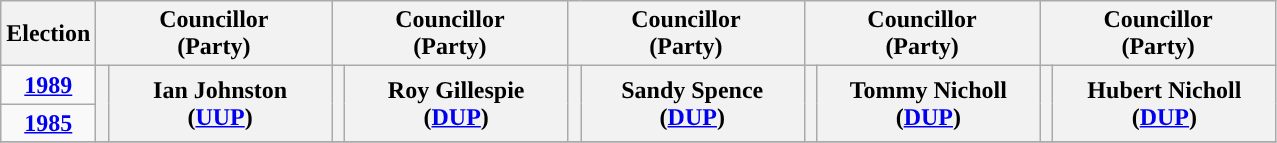<table class="wikitable" style="text-align:center">
<tr>
<th scope="col" width="50">Election</th>
<th scope="col" width="150" colspan = "2">Councillor<br> (Party)</th>
<th scope="col" width="150" colspan = "2">Councillor<br> (Party)</th>
<th scope="col" width="150" colspan = "2">Councillor<br> (Party)</th>
<th scope="col" width="150" colspan = "2">Councillor<br> (Party)</th>
<th scope="col" width="150" colspan = "2">Councillor<br> (Party)</th>
</tr>
<tr>
<td><strong><a href='#'>1989</a></strong></td>
<th rowspan="2" width="1" style="background-color: "></th>
<th rowspan = "2">Ian Johnston <br> (<a href='#'>UUP</a>)</th>
<th rowspan="2" width="1" style="background-color: "></th>
<th rowspan = "2">Roy Gillespie <br> (<a href='#'>DUP</a>)</th>
<th rowspan="2" width="1" style="background-color: "></th>
<th rowspan = "2">Sandy Spence <br> (<a href='#'>DUP</a>)</th>
<th rowspan="2" width="1" style="background-color: "></th>
<th rowspan = "2">Tommy Nicholl <br> (<a href='#'>DUP</a>)</th>
<th rowspan="2" width="1" style="background-color: "></th>
<th rowspan = "2">Hubert Nicholl <br> (<a href='#'>DUP</a>)</th>
</tr>
<tr>
<td><strong><a href='#'>1985</a></strong></td>
</tr>
<tr>
</tr>
</table>
